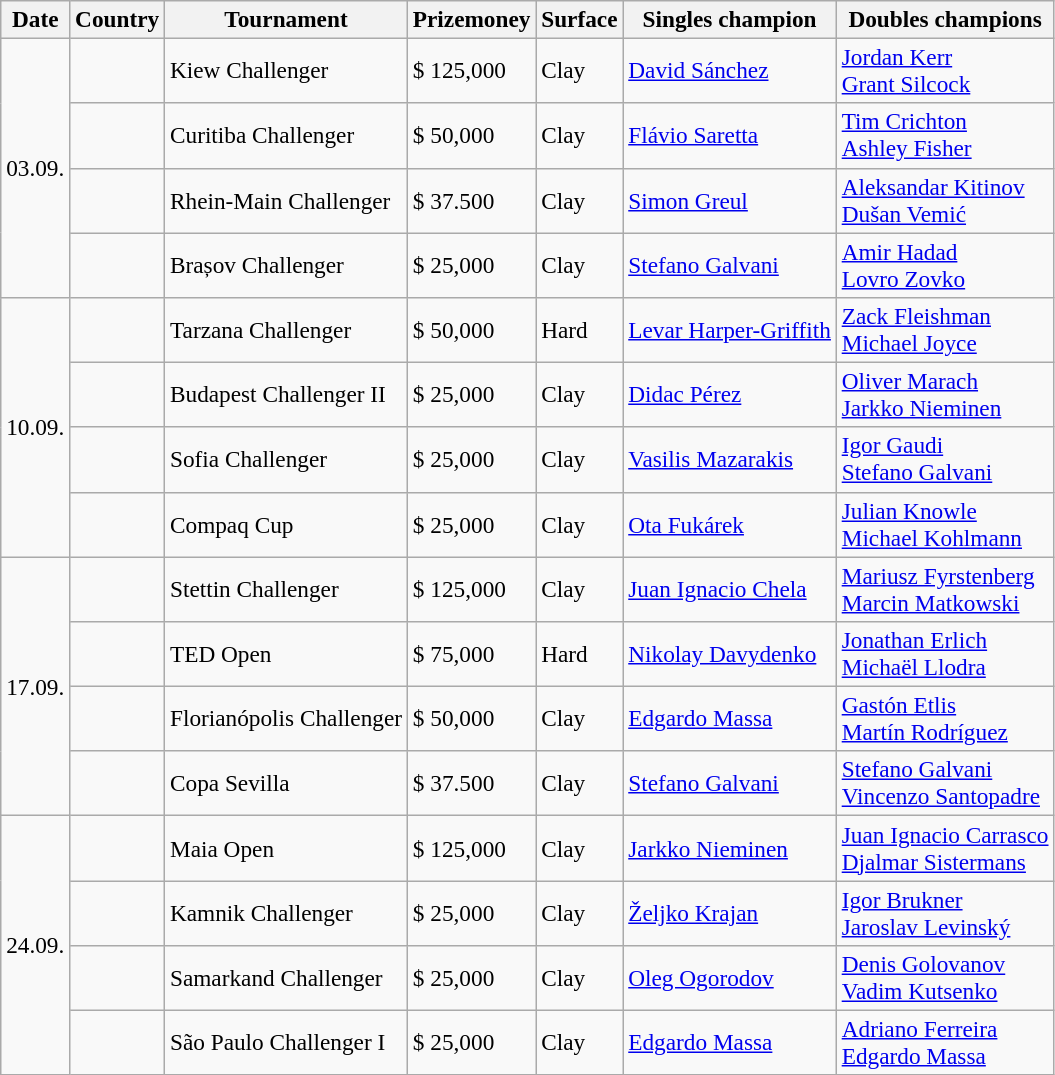<table class="sortable wikitable" style=font-size:97%>
<tr>
<th>Date</th>
<th>Country</th>
<th>Tournament</th>
<th>Prizemoney</th>
<th>Surface</th>
<th>Singles champion</th>
<th>Doubles champions</th>
</tr>
<tr>
<td rowspan="4">03.09.</td>
<td></td>
<td>Kiew Challenger</td>
<td>$ 125,000</td>
<td>Clay</td>
<td> <a href='#'>David Sánchez</a></td>
<td> <a href='#'>Jordan Kerr</a><br> <a href='#'>Grant Silcock</a></td>
</tr>
<tr>
<td></td>
<td>Curitiba Challenger</td>
<td>$ 50,000</td>
<td>Clay</td>
<td> <a href='#'>Flávio Saretta</a></td>
<td> <a href='#'>Tim Crichton</a><br> <a href='#'>Ashley Fisher</a></td>
</tr>
<tr>
<td></td>
<td>Rhein-Main Challenger</td>
<td>$ 37.500</td>
<td>Clay</td>
<td> <a href='#'>Simon Greul</a></td>
<td> <a href='#'>Aleksandar Kitinov</a><br> <a href='#'>Dušan Vemić</a></td>
</tr>
<tr>
<td></td>
<td>Brașov Challenger</td>
<td>$ 25,000</td>
<td>Clay</td>
<td> <a href='#'>Stefano Galvani</a></td>
<td> <a href='#'>Amir Hadad</a> <br>  <a href='#'>Lovro Zovko</a></td>
</tr>
<tr>
<td rowspan="4">10.09.</td>
<td></td>
<td>Tarzana Challenger</td>
<td>$ 50,000</td>
<td>Hard</td>
<td> <a href='#'>Levar Harper-Griffith</a></td>
<td> <a href='#'>Zack Fleishman</a><br> <a href='#'>Michael Joyce</a></td>
</tr>
<tr>
<td></td>
<td>Budapest Challenger II</td>
<td>$ 25,000</td>
<td>Clay</td>
<td> <a href='#'>Didac Pérez</a></td>
<td> <a href='#'>Oliver Marach</a><br> <a href='#'>Jarkko Nieminen</a></td>
</tr>
<tr>
<td></td>
<td>Sofia Challenger</td>
<td>$ 25,000</td>
<td>Clay</td>
<td> <a href='#'>Vasilis Mazarakis</a></td>
<td> <a href='#'>Igor Gaudi</a><br> <a href='#'>Stefano Galvani</a></td>
</tr>
<tr>
<td></td>
<td>Compaq Cup</td>
<td>$ 25,000</td>
<td>Clay</td>
<td> <a href='#'>Ota Fukárek</a></td>
<td> <a href='#'>Julian Knowle</a><br> <a href='#'>Michael Kohlmann</a></td>
</tr>
<tr>
<td rowspan="4">17.09.</td>
<td></td>
<td>Stettin Challenger</td>
<td>$ 125,000</td>
<td>Clay</td>
<td> <a href='#'>Juan Ignacio Chela</a></td>
<td> <a href='#'>Mariusz Fyrstenberg</a> <br>  <a href='#'>Marcin Matkowski</a></td>
</tr>
<tr>
<td></td>
<td>TED Open</td>
<td>$ 75,000</td>
<td>Hard</td>
<td> <a href='#'>Nikolay Davydenko</a></td>
<td> <a href='#'>Jonathan Erlich</a><br> <a href='#'>Michaël Llodra</a></td>
</tr>
<tr>
<td></td>
<td>Florianópolis Challenger</td>
<td>$ 50,000</td>
<td>Clay</td>
<td> <a href='#'>Edgardo Massa</a></td>
<td> <a href='#'>Gastón Etlis</a><br> <a href='#'>Martín Rodríguez</a></td>
</tr>
<tr>
<td></td>
<td>Copa Sevilla</td>
<td>$ 37.500</td>
<td>Clay</td>
<td> <a href='#'>Stefano Galvani</a></td>
<td> <a href='#'>Stefano Galvani</a> <br>  <a href='#'>Vincenzo Santopadre</a></td>
</tr>
<tr>
<td rowspan="4">24.09.</td>
<td></td>
<td>Maia Open</td>
<td>$ 125,000</td>
<td>Clay</td>
<td> <a href='#'>Jarkko Nieminen</a></td>
<td> <a href='#'>Juan Ignacio Carrasco</a><br> <a href='#'>Djalmar Sistermans</a></td>
</tr>
<tr>
<td></td>
<td>Kamnik Challenger</td>
<td>$ 25,000</td>
<td>Clay</td>
<td> <a href='#'>Željko Krajan</a></td>
<td> <a href='#'>Igor Brukner</a><br> <a href='#'>Jaroslav Levinský</a></td>
</tr>
<tr>
<td></td>
<td>Samarkand Challenger</td>
<td>$ 25,000</td>
<td>Clay</td>
<td> <a href='#'>Oleg Ogorodov</a></td>
<td> <a href='#'>Denis Golovanov</a> <br>  <a href='#'>Vadim Kutsenko</a></td>
</tr>
<tr>
<td></td>
<td>São Paulo Challenger I</td>
<td>$ 25,000</td>
<td>Clay</td>
<td> <a href='#'>Edgardo Massa</a></td>
<td> <a href='#'>Adriano Ferreira</a><br> <a href='#'>Edgardo Massa</a></td>
</tr>
</table>
